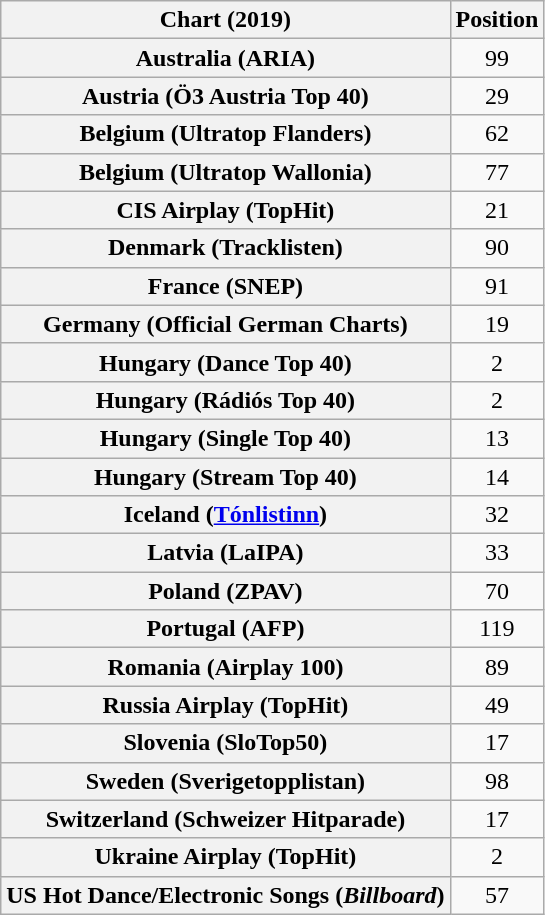<table class="wikitable sortable plainrowheaders" style="text-align:center">
<tr>
<th scope="col">Chart (2019)</th>
<th scope="col">Position</th>
</tr>
<tr>
<th scope="row">Australia (ARIA)</th>
<td>99</td>
</tr>
<tr>
<th scope="row">Austria (Ö3 Austria Top 40)</th>
<td>29</td>
</tr>
<tr>
<th scope="row">Belgium (Ultratop Flanders)</th>
<td>62</td>
</tr>
<tr>
<th scope="row">Belgium (Ultratop Wallonia)</th>
<td>77</td>
</tr>
<tr>
<th scope="row">CIS Airplay (TopHit)</th>
<td>21</td>
</tr>
<tr>
<th scope="row">Denmark (Tracklisten)</th>
<td>90</td>
</tr>
<tr>
<th scope="row">France (SNEP)</th>
<td>91</td>
</tr>
<tr>
<th scope="row">Germany (Official German Charts)</th>
<td>19</td>
</tr>
<tr>
<th scope="row">Hungary (Dance Top 40)</th>
<td>2</td>
</tr>
<tr>
<th scope="row">Hungary (Rádiós Top 40)</th>
<td>2</td>
</tr>
<tr>
<th scope="row">Hungary (Single Top 40)</th>
<td>13</td>
</tr>
<tr>
<th scope="row">Hungary (Stream Top 40)</th>
<td>14</td>
</tr>
<tr>
<th scope="row">Iceland (<a href='#'>Tónlistinn</a>)</th>
<td>32</td>
</tr>
<tr>
<th scope="row">Latvia (LaIPA)</th>
<td>33</td>
</tr>
<tr>
<th scope="row">Poland (ZPAV)</th>
<td>70</td>
</tr>
<tr>
<th scope="row">Portugal (AFP)</th>
<td>119</td>
</tr>
<tr>
<th scope="row">Romania (Airplay 100)</th>
<td>89</td>
</tr>
<tr>
<th scope="row">Russia Airplay (TopHit)</th>
<td>49</td>
</tr>
<tr>
<th scope="row">Slovenia (SloTop50)</th>
<td>17</td>
</tr>
<tr>
<th scope="row">Sweden (Sverigetopplistan)</th>
<td>98</td>
</tr>
<tr>
<th scope="row">Switzerland (Schweizer Hitparade)</th>
<td>17</td>
</tr>
<tr>
<th scope="row">Ukraine Airplay (TopHit)</th>
<td>2</td>
</tr>
<tr>
<th scope="row">US Hot Dance/Electronic Songs (<em>Billboard</em>)</th>
<td>57</td>
</tr>
</table>
